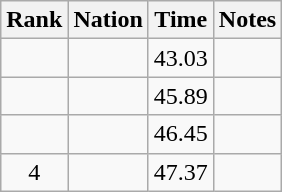<table class="wikitable sortable" style="text-align:center">
<tr>
<th>Rank</th>
<th>Nation</th>
<th>Time</th>
<th>Notes</th>
</tr>
<tr>
<td></td>
<td align=left></td>
<td>43.03</td>
<td></td>
</tr>
<tr>
<td></td>
<td align=left></td>
<td>45.89</td>
<td></td>
</tr>
<tr>
<td></td>
<td align=left></td>
<td>46.45</td>
<td></td>
</tr>
<tr>
<td>4</td>
<td align=left></td>
<td>47.37</td>
<td></td>
</tr>
</table>
